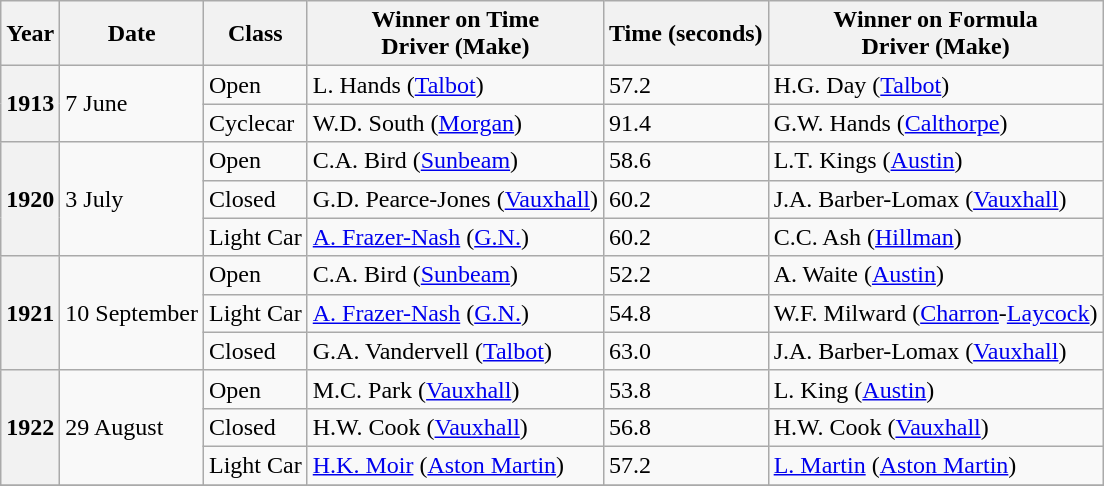<table class="wikitable">
<tr>
<th width="*">Year</th>
<th width="*">Date</th>
<th width="*">Class</th>
<th width="*">Winner on Time <br> Driver (Make)</th>
<th width="*">Time (seconds)</th>
<th width="*">Winner on Formula <br> Driver (Make)</th>
</tr>
<tr>
<th rowspan=2>1913</th>
<td rowspan=2>7 June</td>
<td>Open</td>
<td>L. Hands (<a href='#'>Talbot</a>)</td>
<td>57.2</td>
<td>H.G. Day (<a href='#'>Talbot</a>)</td>
</tr>
<tr>
<td>Cyclecar</td>
<td>W.D. South (<a href='#'>Morgan</a>)</td>
<td>91.4</td>
<td>G.W. Hands (<a href='#'>Calthorpe</a>)</td>
</tr>
<tr>
<th rowspan=3>1920</th>
<td rowspan=3>3 July</td>
<td>Open</td>
<td>C.A. Bird (<a href='#'>Sunbeam</a>)</td>
<td>58.6</td>
<td>L.T. Kings (<a href='#'>Austin</a>)</td>
</tr>
<tr>
<td>Closed</td>
<td>G.D. Pearce-Jones (<a href='#'>Vauxhall</a>)</td>
<td>60.2</td>
<td>J.A. Barber-Lomax (<a href='#'>Vauxhall</a>)</td>
</tr>
<tr>
<td>Light Car</td>
<td><a href='#'>A. Frazer-Nash</a> (<a href='#'>G.N.</a>)</td>
<td>60.2</td>
<td>C.C. Ash (<a href='#'>Hillman</a>)</td>
</tr>
<tr>
<th rowspan=3>1921</th>
<td rowspan=3>10 September</td>
<td>Open</td>
<td>C.A. Bird (<a href='#'>Sunbeam</a>)</td>
<td>52.2</td>
<td>A. Waite (<a href='#'>Austin</a>)</td>
</tr>
<tr>
<td>Light Car</td>
<td><a href='#'>A. Frazer-Nash</a> (<a href='#'>G.N.</a>)</td>
<td>54.8</td>
<td>W.F. Milward (<a href='#'>Charron</a>-<a href='#'>Laycock</a>)</td>
</tr>
<tr>
<td>Closed</td>
<td>G.A. Vandervell (<a href='#'>Talbot</a>)</td>
<td>63.0</td>
<td>J.A. Barber-Lomax (<a href='#'>Vauxhall</a>)</td>
</tr>
<tr>
<th rowspan=3>1922</th>
<td rowspan=3>29 August</td>
<td>Open</td>
<td>M.C. Park (<a href='#'>Vauxhall</a>)</td>
<td>53.8</td>
<td>L. King (<a href='#'>Austin</a>)</td>
</tr>
<tr>
<td>Closed</td>
<td>H.W. Cook (<a href='#'>Vauxhall</a>)</td>
<td>56.8</td>
<td>H.W. Cook (<a href='#'>Vauxhall</a>)</td>
</tr>
<tr>
<td>Light Car</td>
<td><a href='#'>H.K. Moir</a> (<a href='#'>Aston Martin</a>)</td>
<td>57.2</td>
<td><a href='#'>L. Martin</a> (<a href='#'>Aston Martin</a>)</td>
</tr>
<tr>
</tr>
</table>
